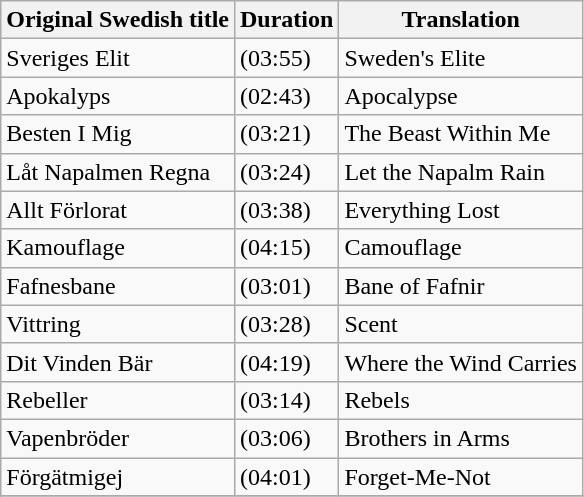<table class="wikitable">
<tr>
<th>Original Swedish title</th>
<th>Duration</th>
<th>Translation</th>
</tr>
<tr>
<td>Sveriges Elit</td>
<td>(03:55)</td>
<td>Sweden's Elite</td>
</tr>
<tr>
<td>Apokalyps</td>
<td>(02:43)</td>
<td>Apocalypse</td>
</tr>
<tr>
<td>Besten I Mig</td>
<td>(03:21)</td>
<td>The Beast Within Me</td>
</tr>
<tr>
<td>Låt Napalmen Regna</td>
<td>(03:24)</td>
<td>Let the Napalm Rain</td>
</tr>
<tr>
<td>Allt Förlorat</td>
<td>(03:38)</td>
<td>Everything Lost</td>
</tr>
<tr>
<td>Kamouflage</td>
<td>(04:15)</td>
<td>Camouflage</td>
</tr>
<tr>
<td>Fafnesbane</td>
<td>(03:01)</td>
<td>Bane of Fafnir</td>
</tr>
<tr>
<td>Vittring</td>
<td>(03:28)</td>
<td>Scent</td>
</tr>
<tr>
<td>Dit Vinden Bär</td>
<td>(04:19)</td>
<td>Where the Wind Carries</td>
</tr>
<tr>
<td>Rebeller</td>
<td>(03:14)</td>
<td>Rebels</td>
</tr>
<tr>
<td>Vapenbröder</td>
<td>(03:06)</td>
<td>Brothers in Arms</td>
</tr>
<tr>
<td>Förgätmigej</td>
<td>(04:01)</td>
<td>Forget-Me-Not</td>
</tr>
<tr>
</tr>
</table>
